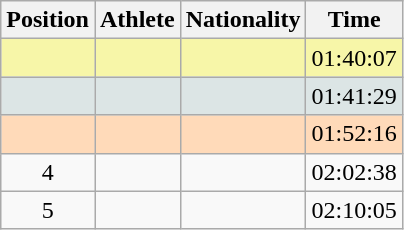<table class="wikitable sortable">
<tr>
<th scope="col">Position</th>
<th scope="col">Athlete</th>
<th scope="col">Nationality</th>
<th scope="col">Time</th>
</tr>
<tr bgcolor="#F7F6A8">
<td align=center></td>
<td></td>
<td></td>
<td>01:40:07</td>
</tr>
<tr bgcolor="#DCE5E5">
<td align=center></td>
<td></td>
<td></td>
<td>01:41:29</td>
</tr>
<tr bgcolor="#FFDAB9">
<td align=center></td>
<td></td>
<td></td>
<td>01:52:16</td>
</tr>
<tr>
<td align=center>4</td>
<td></td>
<td></td>
<td>02:02:38</td>
</tr>
<tr>
<td align=center>5</td>
<td></td>
<td></td>
<td>02:10:05</td>
</tr>
</table>
